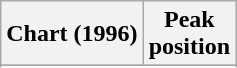<table class="wikitable sortable plainrowheaders" style="text-align:center">
<tr>
<th scope="col">Chart (1996)</th>
<th scope="col">Peak<br> position</th>
</tr>
<tr>
</tr>
<tr>
</tr>
</table>
